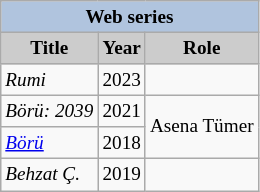<table class="wikitable" style="font-size:80%">
<tr>
<th colspan="3" style="background:LightSteelBlue">Web series</th>
</tr>
<tr>
<th style="background:#CCCCCC">Title</th>
<th style="background:#CCCCCC">Year</th>
<th style="background:#CCCCCC">Role</th>
</tr>
<tr>
<td><em>Rumi</em></td>
<td>2023</td>
<td></td>
</tr>
<tr>
<td><em>Börü: 2039</em></td>
<td>2021</td>
<td rowspan="2">Asena Tümer</td>
</tr>
<tr>
<td><em><a href='#'>Börü</a></em></td>
<td>2018</td>
</tr>
<tr>
<td><em>Behzat Ç.</em></td>
<td>2019</td>
<td></td>
</tr>
</table>
